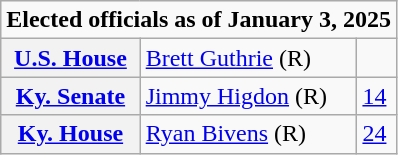<table class=wikitable>
<tr>
<td colspan="3"><strong>Elected officials as of January 3, 2025</strong></td>
</tr>
<tr>
<th scope=row><a href='#'>U.S. House</a></th>
<td><a href='#'>Brett Guthrie</a> (R)</td>
<td></td>
</tr>
<tr>
<th scope=row><a href='#'>Ky. Senate</a></th>
<td><a href='#'>Jimmy Higdon</a> (R)</td>
<td><a href='#'>14</a></td>
</tr>
<tr>
<th scope=row><a href='#'>Ky. House</a></th>
<td><a href='#'>Ryan Bivens</a> (R)</td>
<td><a href='#'>24</a></td>
</tr>
</table>
